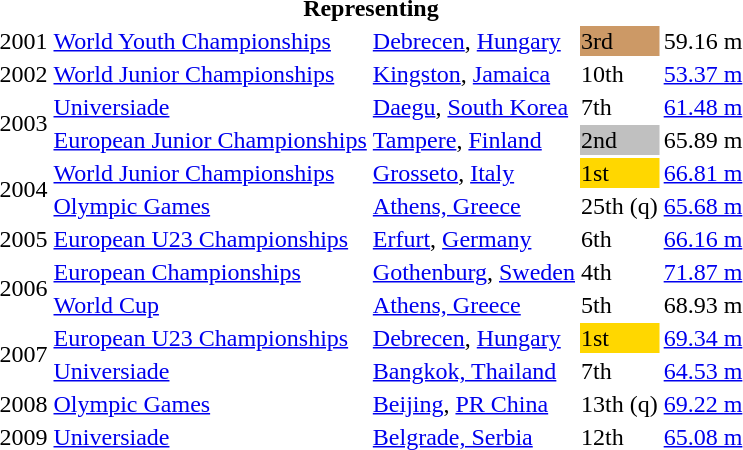<table>
<tr>
<th colspan="6">Representing </th>
</tr>
<tr>
<td>2001</td>
<td><a href='#'>World Youth Championships</a></td>
<td><a href='#'>Debrecen</a>, <a href='#'>Hungary</a></td>
<td bgcolor="cc9966">3rd</td>
<td>59.16 m</td>
</tr>
<tr>
<td>2002</td>
<td><a href='#'>World Junior Championships</a></td>
<td><a href='#'>Kingston</a>, <a href='#'>Jamaica</a></td>
<td>10th</td>
<td><a href='#'>53.37 m</a></td>
</tr>
<tr>
<td rowspan=2>2003</td>
<td><a href='#'>Universiade</a></td>
<td><a href='#'>Daegu</a>, <a href='#'>South Korea</a></td>
<td>7th</td>
<td><a href='#'>61.48 m</a></td>
</tr>
<tr>
<td><a href='#'>European Junior Championships</a></td>
<td><a href='#'>Tampere</a>, <a href='#'>Finland</a></td>
<td bgcolor="silver">2nd</td>
<td>65.89 m</td>
</tr>
<tr>
<td rowspan=2>2004</td>
<td><a href='#'>World Junior Championships</a></td>
<td><a href='#'>Grosseto</a>, <a href='#'>Italy</a></td>
<td bgcolor="gold">1st</td>
<td><a href='#'>66.81 m</a></td>
</tr>
<tr>
<td><a href='#'>Olympic Games</a></td>
<td><a href='#'>Athens, Greece</a></td>
<td>25th (q)</td>
<td><a href='#'>65.68 m</a></td>
</tr>
<tr>
<td>2005</td>
<td><a href='#'>European U23 Championships</a></td>
<td><a href='#'>Erfurt</a>, <a href='#'>Germany</a></td>
<td>6th</td>
<td><a href='#'>66.16 m</a></td>
</tr>
<tr>
<td rowspan=2>2006</td>
<td><a href='#'>European Championships</a></td>
<td><a href='#'>Gothenburg</a>, <a href='#'>Sweden</a></td>
<td>4th</td>
<td><a href='#'>71.87 m</a></td>
</tr>
<tr>
<td><a href='#'>World Cup</a></td>
<td><a href='#'>Athens, Greece</a></td>
<td>5th</td>
<td>68.93 m</td>
</tr>
<tr>
<td rowspan=2>2007</td>
<td><a href='#'>European U23 Championships</a></td>
<td><a href='#'>Debrecen</a>, <a href='#'>Hungary</a></td>
<td bgcolor="gold">1st</td>
<td><a href='#'>69.34 m</a></td>
</tr>
<tr>
<td><a href='#'>Universiade</a></td>
<td><a href='#'>Bangkok, Thailand</a></td>
<td>7th</td>
<td><a href='#'>64.53 m</a></td>
</tr>
<tr>
<td>2008</td>
<td><a href='#'>Olympic Games</a></td>
<td><a href='#'>Beijing</a>, <a href='#'>PR China</a></td>
<td>13th (q)</td>
<td><a href='#'>69.22 m</a></td>
</tr>
<tr>
<td>2009</td>
<td><a href='#'>Universiade</a></td>
<td><a href='#'>Belgrade, Serbia</a></td>
<td>12th</td>
<td><a href='#'>65.08 m</a></td>
</tr>
</table>
